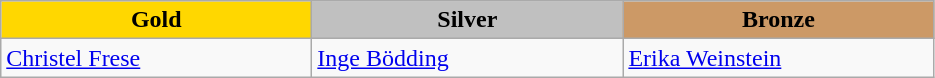<table class="wikitable" style="text-align:left">
<tr align="center">
<td width=200 bgcolor=gold><strong>Gold</strong></td>
<td width=200 bgcolor=silver><strong>Silver</strong></td>
<td width=200 bgcolor=CC9966><strong>Bronze</strong></td>
</tr>
<tr>
<td><a href='#'>Christel Frese</a><br><em></em></td>
<td><a href='#'>Inge Bödding</a><br><em></em></td>
<td><a href='#'>Erika Weinstein</a><br><em></em></td>
</tr>
</table>
